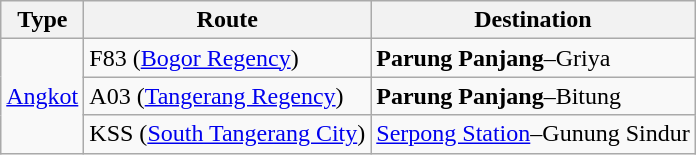<table class="wikitable">
<tr>
<th>Type</th>
<th>Route</th>
<th>Destination</th>
</tr>
<tr>
<td rowspan="3"><a href='#'>Angkot</a></td>
<td>F83 (<a href='#'>Bogor Regency</a>)</td>
<td><strong>Parung Panjang</strong>–Griya</td>
</tr>
<tr>
<td>A03 (<a href='#'>Tangerang Regency</a>)</td>
<td><strong>Parung Panjang</strong>–Bitung</td>
</tr>
<tr>
<td>KSS (<a href='#'>South Tangerang City</a>)</td>
<td><a href='#'>Serpong Station</a>–Gunung Sindur</td>
</tr>
</table>
